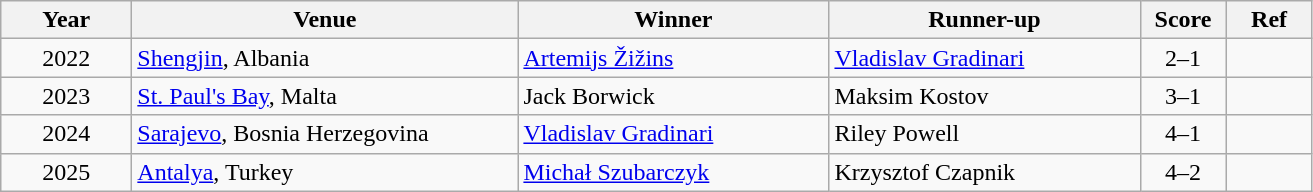<table class="wikitable">
<tr>
<th width=80>Year</th>
<th width=250>Venue</th>
<th width=200>Winner</th>
<th width=200>Runner-up</th>
<th width=50>Score</th>
<th width=50>Ref</th>
</tr>
<tr>
<td align = "center">2022</td>
<td> <a href='#'>Shengjin</a>, Albania</td>
<td> <a href='#'>Artemijs Žižins</a></td>
<td> <a href='#'>Vladislav Gradinari</a></td>
<td align="center">2–1</td>
<td></td>
</tr>
<tr>
<td align = "center">2023</td>
<td> <a href='#'>St. Paul's Bay</a>, Malta</td>
<td> Jack Borwick</td>
<td> Maksim Kostov</td>
<td align="center">3–1</td>
<td></td>
</tr>
<tr>
<td align = "center">2024</td>
<td> <a href='#'>Sarajevo</a>, Bosnia Herzegovina</td>
<td> <a href='#'>Vladislav Gradinari</a></td>
<td> Riley Powell</td>
<td align="center">4–1</td>
<td></td>
</tr>
<tr>
<td align = "center">2025</td>
<td> <a href='#'>Antalya</a>, Turkey</td>
<td> <a href='#'>Michał Szubarczyk</a></td>
<td> Krzysztof Czapnik</td>
<td align="center">4–2</td>
<td></td>
</tr>
</table>
